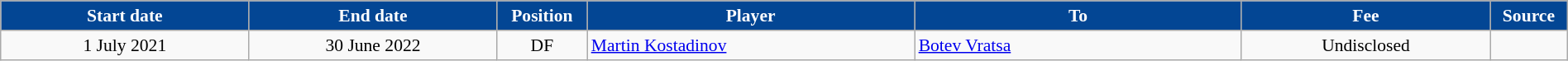<table class="wikitable sortable"  style="text-align:center; font-size:90%; width:100%;">
<tr>
<th scope="col" style="background-color:#034694;color:#FFFFFF; width:150px;">Start date</th>
<th scope="col" style="background-color:#034694;color:#FFFFFF; width:150px;">End date</th>
<th scope="col" style="background-color:#034694;color:#FFFFFF; width:50px;">Position</th>
<th scope="col" style="background-color:#034694;color:#FFFFFF; width:200px;">Player</th>
<th scope="col" style="background-color:#034694;color:#FFFFFF; width:200px;">To</th>
<th scope="col" style="background-color:#034694;color:#FFFFFF; width:150px;" data-sort-type="currency">Fee</th>
<th scope="col" class="unsortable" style="background-color:#034694;color:#FFFFFF; width:25px;">Source</th>
</tr>
<tr>
<td>1 July 2021</td>
<td>30 June 2022</td>
<td>DF</td>
<td align=left> <a href='#'>Martin Kostadinov</a></td>
<td align=left> <a href='#'>Botev Vratsa</a></td>
<td>Undisclosed</td>
<td></td>
</tr>
</table>
